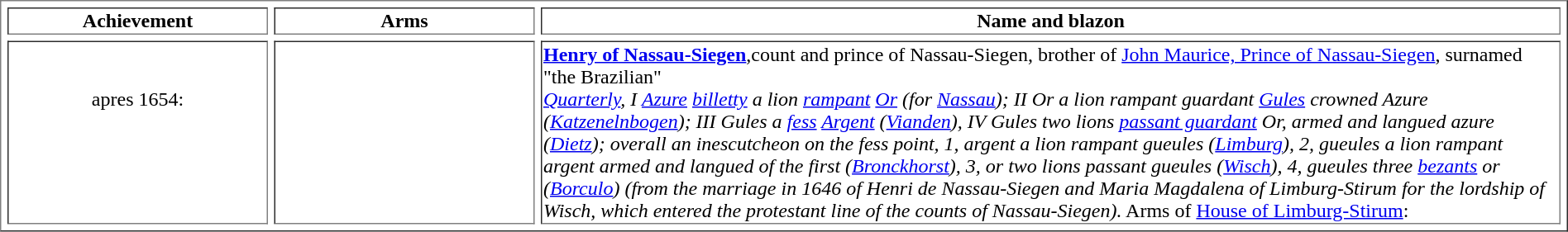<table border=1 cellspacing=5 width="100%">
<tr valign=top align=center>
<td width="206"><strong>Achievement</strong></td>
<td width="206"><strong>Arms</strong></td>
<td><strong>Name and blazon</strong></td>
</tr>
<tr valign=top>
<td align=center><br><br>apres 1654:<br><br></td>
<td align=center><br><br><br><br> </td>
<td><strong><a href='#'>Henry of Nassau-Siegen</a></strong>,count and prince of Nassau-Siegen, brother of <a href='#'>John Maurice, Prince of Nassau-Siegen</a>, surnamed "the Brazilian"<br><em><a href='#'>Quarterly</a>, I <a href='#'>Azure</a> <a href='#'>billetty</a> a lion <a href='#'>rampant</a> <a href='#'>Or</a> (for <a href='#'>Nassau</a>); II Or a lion rampant guardant <a href='#'>Gules</a> crowned Azure (<a href='#'>Katzenelnbogen</a>); III Gules a <a href='#'>fess</a> <a href='#'>Argent</a> (<a href='#'>Vianden</a>), IV Gules two lions <a href='#'>passant guardant</a> Or, armed and langued azure (<a href='#'>Dietz</a>); overall an inescutcheon on the fess point, 1, argent a lion rampant gueules (<a href='#'>Limburg</a>), 2, gueules a lion rampant argent armed and langued of the first (<a href='#'>Bronckhorst</a>), 3, or two lions passant gueules (<a href='#'>Wisch</a>), 4, gueules three <a href='#'>bezants</a> or (<a href='#'>Borculo</a>) (from the marriage in 1646 of Henri de Nassau-Siegen and Maria Magdalena of Limburg-Stirum for the lordship of Wisch, which entered the protestant line of the counts of Nassau-Siegen).</em>  Arms of <a href='#'>House of Limburg-Stirum</a>:  </td>
</tr>
</table>
